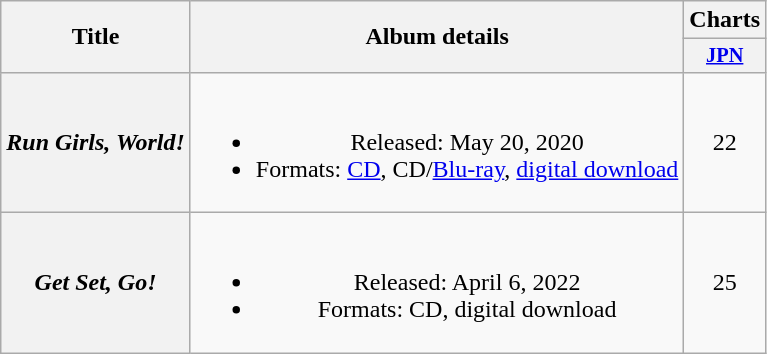<table class="wikitable plainrowheaders" style="text-align:center;" border="1">
<tr>
<th rowspan="2">Title</th>
<th rowspan="2">Album details</th>
<th>Charts</th>
</tr>
<tr>
<th style="width:3em;font-size:85%;"><a href='#'>JPN</a><br></th>
</tr>
<tr>
<th scope="row"><em>Run Girls, World!</em></th>
<td><br><ul><li>Released: May 20, 2020</li><li>Formats: <a href='#'>CD</a>, CD/<a href='#'>Blu-ray</a>, <a href='#'>digital download</a></li></ul></td>
<td>22</td>
</tr>
<tr>
<th scope="row"><em>Get Set, Go!</em></th>
<td><br><ul><li>Released: April 6, 2022</li><li>Formats: CD, digital download</li></ul></td>
<td>25</td>
</tr>
</table>
